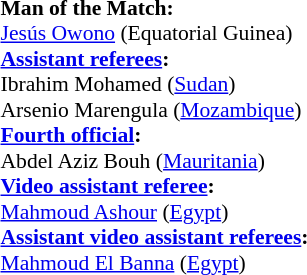<table style="width:100%; font-size:90%;">
<tr>
<td><br><strong>Man of the Match:</strong>
<br><a href='#'>Jesús Owono</a> (Equatorial Guinea)<br><strong><a href='#'>Assistant referees</a>:</strong>
<br>Ibrahim Mohamed (<a href='#'>Sudan</a>)
<br>Arsenio Marengula (<a href='#'>Mozambique</a>)
<br><strong><a href='#'>Fourth official</a>:</strong>
<br>Abdel Aziz Bouh (<a href='#'>Mauritania</a>)
<br><strong><a href='#'>Video assistant referee</a>:</strong>
<br><a href='#'>Mahmoud Ashour</a> (<a href='#'>Egypt</a>)
<br><strong><a href='#'>Assistant video assistant referees</a>:</strong>
<br><a href='#'>Mahmoud El Banna</a> (<a href='#'>Egypt</a>)</td>
</tr>
</table>
